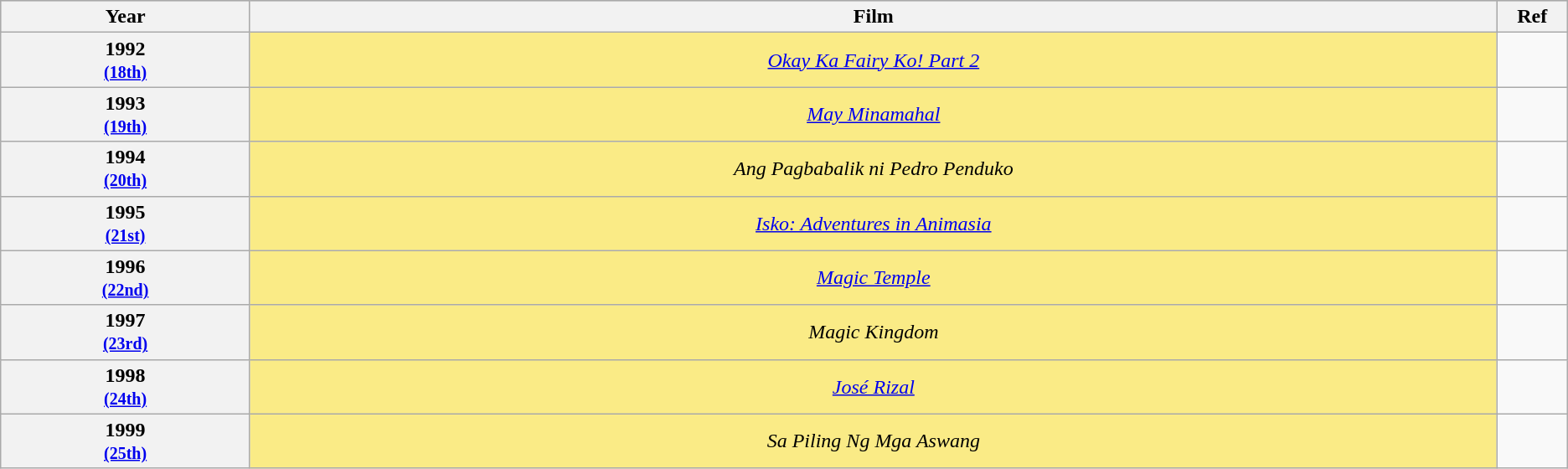<table class="wikitable" style="text-align:center;">
<tr style="background:#bebebe;">
<th scope="col" style="width:8%;">Year</th>
<th scope="col" style="width:40%;">Film</th>
<th scope="col" style="width:2%;">Ref</th>
</tr>
<tr>
<th scope="row" style="text-align:center">1992 <br><small><a href='#'>(18th)</a> </small></th>
<td style="background:#FAEB86"><em><a href='#'>Okay Ka Fairy Ko! Part 2</a></em></td>
<td></td>
</tr>
<tr>
<th scope="row" style="text-align:center">1993 <br><small><a href='#'>(19th)</a> </small></th>
<td style="background:#FAEB86"><em><a href='#'>May Minamahal</a></em></td>
<td></td>
</tr>
<tr>
<th scope="row" style="text-align:center">1994 <br><small><a href='#'>(20th)</a> </small></th>
<td style="background:#FAEB86"><em>Ang Pagbabalik ni Pedro Penduko</em></td>
<td></td>
</tr>
<tr>
<th scope="row" style="text-align:center">1995 <br><small><a href='#'>(21st)</a> </small></th>
<td style="background:#FAEB86"><em><a href='#'>Isko: Adventures in Animasia</a></em></td>
<td></td>
</tr>
<tr>
<th scope="row" style="text-align:center">1996 <br><small><a href='#'>(22nd)</a> </small></th>
<td style="background:#FAEB86"><em><a href='#'>Magic Temple</a></em></td>
<td></td>
</tr>
<tr>
<th scope="row" style="text-align:center">1997 <br><small><a href='#'>(23rd)</a> </small></th>
<td style="background:#FAEB86"><em>Magic Kingdom</em></td>
<td></td>
</tr>
<tr>
<th scope="row" style="text-align:center">1998 <br><small><a href='#'>(24th)</a> </small></th>
<td style="background:#FAEB86"><em><a href='#'>José Rizal</a></em></td>
<td></td>
</tr>
<tr>
<th scope="row" style="text-align:center">1999 <br><small><a href='#'>(25th)</a> </small></th>
<td style="background:#FAEB86"><em>Sa Piling Ng Mga Aswang</em></td>
<td></td>
</tr>
</table>
